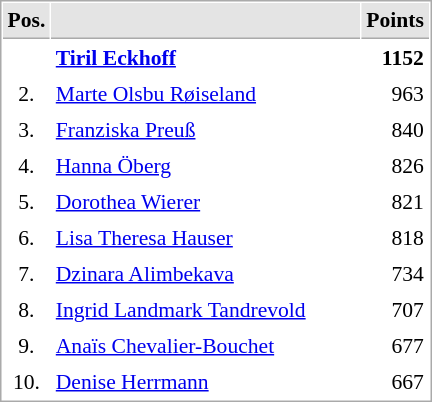<table cellspacing="1" cellpadding="3" style="border:1px solid #AAAAAA;font-size:90%">
<tr bgcolor="#E4E4E4">
<th style="border-bottom:1px solid #AAAAAA" width="10">Pos.</th>
<th style="border-bottom:1px solid #AAAAAA" width="200"></th>
<th style="border-bottom:1px solid #AAAAAA" width="20">Points</th>
</tr>
<tr>
<td align="center"><strong><span>  </span></strong></td>
<td><strong> <a href='#'>Tiril Eckhoff</a></strong></td>
<td align="right"><strong>1152</strong></td>
</tr>
<tr>
<td align="center">2.</td>
<td> <a href='#'>Marte Olsbu Røiseland</a></td>
<td align="right">963</td>
</tr>
<tr>
<td align="center">3.</td>
<td> <a href='#'>Franziska Preuß</a></td>
<td align="right">840</td>
</tr>
<tr>
<td align="center">4.</td>
<td> <a href='#'>Hanna Öberg</a></td>
<td align="right">826</td>
</tr>
<tr>
<td align="center">5.</td>
<td> <a href='#'>Dorothea Wierer</a></td>
<td align="right">821</td>
</tr>
<tr>
<td align="center">6.</td>
<td> <a href='#'>Lisa Theresa Hauser</a></td>
<td align="right">818</td>
</tr>
<tr>
<td align="center">7.</td>
<td> <a href='#'>Dzinara Alimbekava</a></td>
<td align="right">734</td>
</tr>
<tr>
<td align="center">8.</td>
<td> <a href='#'>Ingrid Landmark Tandrevold</a></td>
<td align="right">707</td>
</tr>
<tr>
<td align="center">9.</td>
<td> <a href='#'>Anaïs Chevalier-Bouchet</a></td>
<td align="right">677</td>
</tr>
<tr>
<td align="center">10.</td>
<td> <a href='#'>Denise Herrmann</a></td>
<td align="right">667</td>
</tr>
</table>
